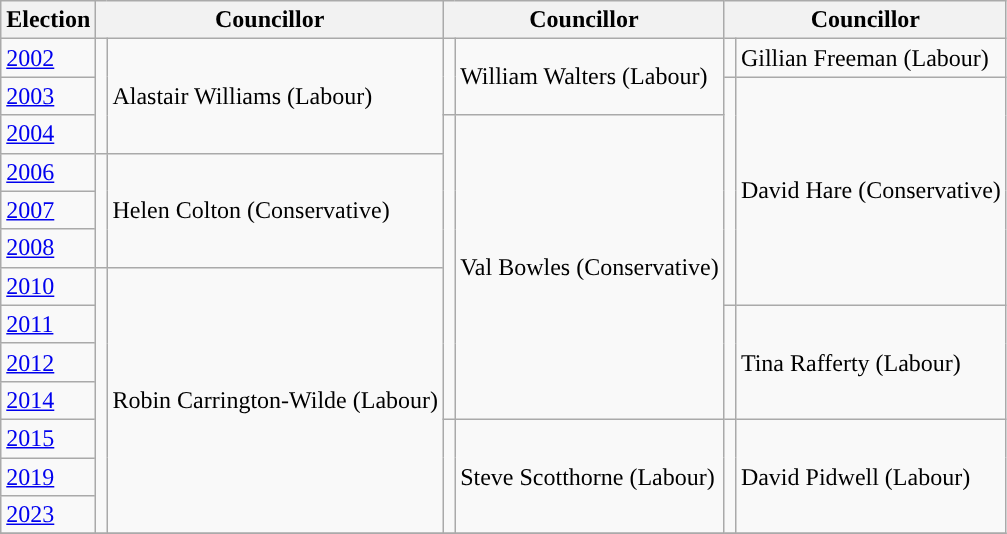<table class="wikitable">
<tr>
<th>Election</th>
<th colspan="2">Councillor</th>
<th colspan="2">Councillor</th>
<th colspan="2">Councillor</th>
</tr>
<tr>
<td><a href='#'>2002</a></td>
<td rowspan="3" style="background-color: "></td>
<td rowspan="3">Alastair Williams (Labour)</td>
<td rowspan="2" style="background-color: "></td>
<td rowspan="2">William Walters (Labour)</td>
<td style="background-color: "></td>
<td>Gillian Freeman (Labour)</td>
</tr>
<tr>
<td><a href='#'>2003</a></td>
<td rowspan="6" style="background-color: "></td>
<td rowspan="6">David Hare (Conservative)</td>
</tr>
<tr>
<td><a href='#'>2004</a></td>
<td rowspan="8" style="background-color: "></td>
<td rowspan="8">Val Bowles (Conservative)</td>
</tr>
<tr>
<td><a href='#'>2006</a></td>
<td rowspan="3" style="background-color: "></td>
<td rowspan="3">Helen Colton (Conservative)</td>
</tr>
<tr>
<td><a href='#'>2007</a></td>
</tr>
<tr>
<td><a href='#'>2008</a></td>
</tr>
<tr>
<td><a href='#'>2010</a></td>
<td rowspan="7" style="background-color: "></td>
<td rowspan="7">Robin Carrington-Wilde (Labour)</td>
</tr>
<tr>
<td><a href='#'>2011</a></td>
<td rowspan="3" style="background-color: "></td>
<td rowspan="3">Tina Rafferty (Labour)</td>
</tr>
<tr>
<td><a href='#'>2012</a></td>
</tr>
<tr>
<td><a href='#'>2014</a></td>
</tr>
<tr>
<td><a href='#'>2015</a></td>
<td rowspan="3" style="background-color: "></td>
<td rowspan="3">Steve Scotthorne (Labour)</td>
<td rowspan="3" style="background-color: "></td>
<td rowspan="3">David Pidwell (Labour)</td>
</tr>
<tr>
<td><a href='#'>2019</a></td>
</tr>
<tr>
<td><a href='#'>2023</a></td>
</tr>
<tr>
</tr>
</table>
